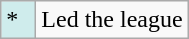<table class="wikitable">
<tr>
<td style="background:#CFECEC; width:1em">*</td>
<td>Led the league</td>
</tr>
</table>
